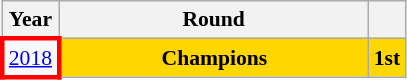<table class="wikitable" style="text-align: center; font-size:90%">
<tr>
<th>Year</th>
<th style="width:200px">Round</th>
<th></th>
</tr>
<tr>
<td style="border: 3px solid red"><a href='#'>2018</a></td>
<td bgcolor=Gold><strong>Champions</strong></td>
<td bgcolor=Gold><strong>1st</strong></td>
</tr>
</table>
